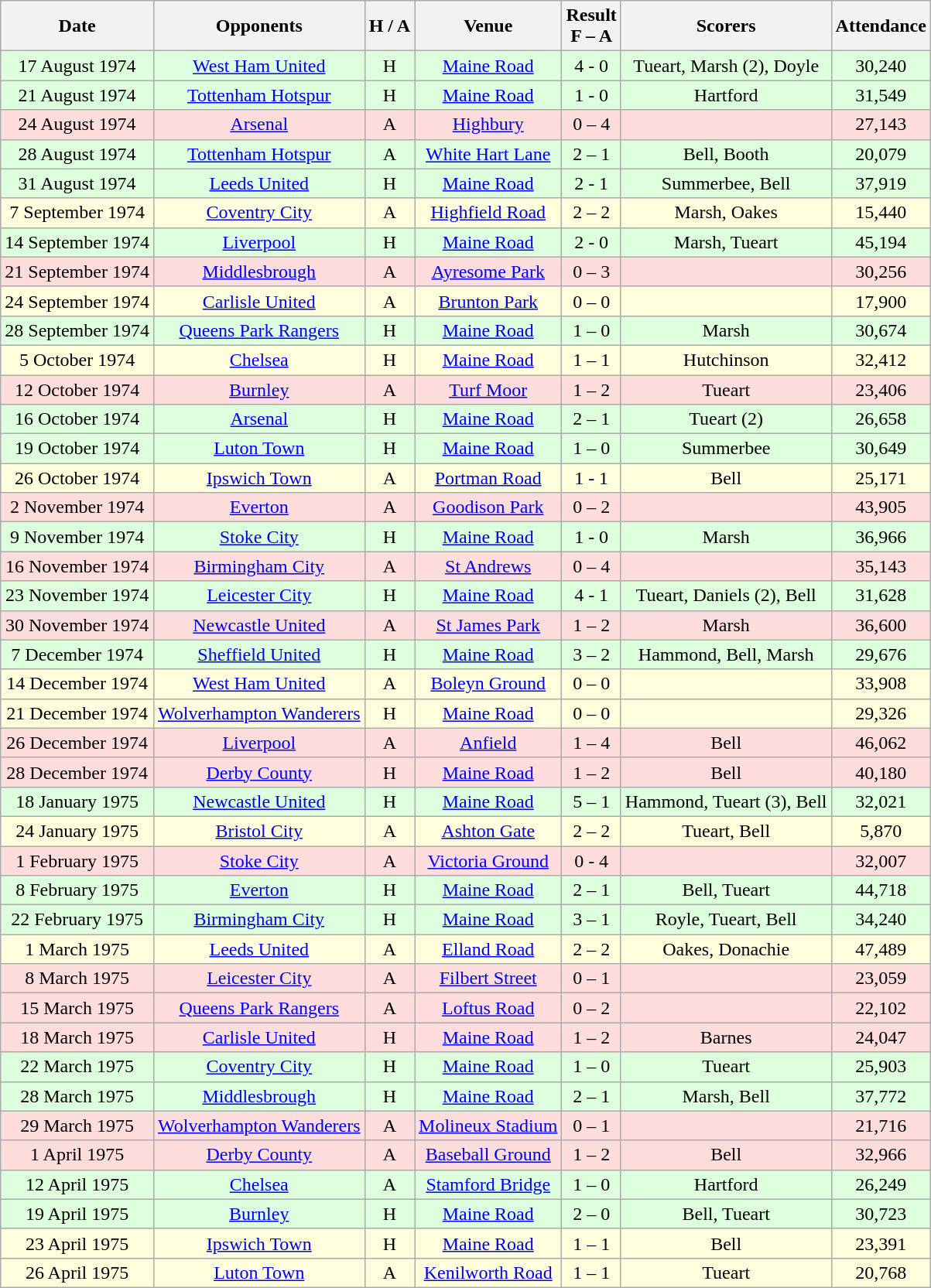<table class="wikitable" style="text-align:center">
<tr>
<th>Date</th>
<th>Opponents</th>
<th>H / A</th>
<th>Venue</th>
<th>Result<br>F – A</th>
<th>Scorers</th>
<th>Attendance</th>
</tr>
<tr bgcolor="#ddffdd">
<td>17 August 1974</td>
<td><a href='#'>West Ham United</a></td>
<td>H</td>
<td><a href='#'>Maine Road</a></td>
<td>4 - 0</td>
<td>Tueart, Marsh (2), Doyle</td>
<td>30,240</td>
</tr>
<tr bgcolor="#ddffdd">
<td>21 August 1974</td>
<td><a href='#'>Tottenham Hotspur</a></td>
<td>H</td>
<td><a href='#'>Maine Road</a></td>
<td>1 - 0</td>
<td>Hartford</td>
<td>31,549</td>
</tr>
<tr bgcolor="#ffdddd">
<td>24 August 1974</td>
<td><a href='#'>Arsenal</a></td>
<td>A</td>
<td><a href='#'>Highbury</a></td>
<td>0 – 4</td>
<td></td>
<td>27,143</td>
</tr>
<tr bgcolor="#ddffdd">
<td>28 August 1974</td>
<td><a href='#'>Tottenham Hotspur</a></td>
<td>A</td>
<td><a href='#'>White Hart Lane</a></td>
<td>2 – 1</td>
<td>Bell, Booth</td>
<td>20,079</td>
</tr>
<tr bgcolor="#ddffdd">
<td>31 August 1974</td>
<td><a href='#'>Leeds United</a></td>
<td>H</td>
<td><a href='#'>Maine Road</a></td>
<td>2 - 1</td>
<td>Summerbee, Bell</td>
<td>37,919</td>
</tr>
<tr bgcolor="#ffffdd">
<td>7 September 1974</td>
<td><a href='#'>Coventry City</a></td>
<td>A</td>
<td><a href='#'>Highfield Road</a></td>
<td>2 – 2</td>
<td>Marsh, Oakes</td>
<td>15,440</td>
</tr>
<tr bgcolor="#ddffdd">
<td>14 September 1974</td>
<td><a href='#'>Liverpool</a></td>
<td>H</td>
<td><a href='#'>Maine Road</a></td>
<td>2 - 0</td>
<td>Marsh, Tueart</td>
<td>45,194</td>
</tr>
<tr bgcolor="#ffdddd">
<td>21 September 1974</td>
<td><a href='#'>Middlesbrough</a></td>
<td>A</td>
<td><a href='#'>Ayresome Park</a></td>
<td>0 – 3</td>
<td></td>
<td>30,256</td>
</tr>
<tr bgcolor="#ffffdd">
<td>24 September 1974</td>
<td><a href='#'>Carlisle United</a></td>
<td>A</td>
<td><a href='#'>Brunton Park</a></td>
<td>0 – 0</td>
<td></td>
<td>17,900</td>
</tr>
<tr bgcolor="#ddffdd">
<td>28 September 1974</td>
<td><a href='#'>Queens Park Rangers</a></td>
<td>H</td>
<td><a href='#'>Maine Road</a></td>
<td>1 – 0</td>
<td>Marsh</td>
<td>30,674</td>
</tr>
<tr bgcolor="#ffffdd">
<td>5 October 1974</td>
<td><a href='#'>Chelsea</a></td>
<td>H</td>
<td><a href='#'>Maine Road</a></td>
<td>1 – 1</td>
<td>Hutchinson</td>
<td>32,412</td>
</tr>
<tr bgcolor="#ffdddd">
<td>12 October 1974</td>
<td><a href='#'>Burnley</a></td>
<td>A</td>
<td><a href='#'>Turf Moor</a></td>
<td>1 – 2</td>
<td>Tueart</td>
<td>23,406</td>
</tr>
<tr bgcolor="#ddffdd">
<td>16 October 1974</td>
<td><a href='#'>Arsenal</a></td>
<td>H</td>
<td><a href='#'>Maine Road</a></td>
<td>2 – 1</td>
<td>Tueart (2)</td>
<td>26,658</td>
</tr>
<tr bgcolor="#ddffdd">
<td>19 October 1974</td>
<td><a href='#'>Luton Town</a></td>
<td>H</td>
<td><a href='#'>Maine Road</a></td>
<td>1 – 0</td>
<td>Summerbee</td>
<td>30,649</td>
</tr>
<tr bgcolor="#ffffdd">
<td>26 October 1974</td>
<td><a href='#'>Ipswich Town</a></td>
<td>A</td>
<td><a href='#'>Portman Road</a></td>
<td>1 - 1</td>
<td>Bell</td>
<td>25,171</td>
</tr>
<tr bgcolor="#ffdddd">
<td>2 November 1974</td>
<td><a href='#'>Everton</a></td>
<td>A</td>
<td><a href='#'>Goodison Park</a></td>
<td>0 – 2</td>
<td></td>
<td>43,905</td>
</tr>
<tr bgcolor="#ddffdd">
<td>9 November 1974</td>
<td><a href='#'>Stoke City</a></td>
<td>H</td>
<td><a href='#'>Maine Road</a></td>
<td>1 - 0</td>
<td>Marsh</td>
<td>36,966</td>
</tr>
<tr bgcolor="#ffdddd">
<td>16 November 1974</td>
<td><a href='#'>Birmingham City</a></td>
<td>A</td>
<td><a href='#'>St Andrews</a></td>
<td>0 – 4</td>
<td></td>
<td>35,143</td>
</tr>
<tr bgcolor="#ddffdd">
<td>23 November 1974</td>
<td><a href='#'>Leicester City</a></td>
<td>H</td>
<td><a href='#'>Maine Road</a></td>
<td>4 - 1</td>
<td>Tueart, Daniels (2), Bell</td>
<td>31,628</td>
</tr>
<tr bgcolor="#ffdddd">
<td>30 November 1974</td>
<td><a href='#'>Newcastle United</a></td>
<td>A</td>
<td><a href='#'>St James Park</a></td>
<td>1 – 2</td>
<td>Marsh</td>
<td>36,600</td>
</tr>
<tr bgcolor="#ddffdd">
<td>7 December 1974</td>
<td><a href='#'>Sheffield United</a></td>
<td>H</td>
<td><a href='#'>Maine Road</a></td>
<td>3 – 2</td>
<td>Hammond, Bell, Marsh</td>
<td>29,676</td>
</tr>
<tr bgcolor="#ffffdd">
<td>14 December 1974</td>
<td><a href='#'>West Ham United</a></td>
<td>A</td>
<td><a href='#'>Boleyn Ground</a></td>
<td>0 – 0</td>
<td></td>
<td>33,908</td>
</tr>
<tr bgcolor="#ffffdd">
<td>21 December 1974</td>
<td><a href='#'>Wolverhampton Wanderers</a></td>
<td>H</td>
<td><a href='#'>Maine Road</a></td>
<td>0 – 0</td>
<td></td>
<td>29,326</td>
</tr>
<tr bgcolor="#ffdddd">
<td>26 December 1974</td>
<td><a href='#'>Liverpool</a></td>
<td>A</td>
<td><a href='#'>Anfield</a></td>
<td>1 – 4</td>
<td>Bell</td>
<td>46,062</td>
</tr>
<tr bgcolor="#ffdddd">
<td>28 December 1974</td>
<td><a href='#'>Derby County</a></td>
<td>H</td>
<td><a href='#'>Maine Road</a></td>
<td>1 – 2</td>
<td>Bell</td>
<td>40,180</td>
</tr>
<tr bgcolor="#ddffdd">
<td>18 January 1975</td>
<td><a href='#'>Newcastle United</a></td>
<td>H</td>
<td><a href='#'>Maine Road</a></td>
<td>5 – 1</td>
<td>Hammond, Tueart (3), Bell</td>
<td>32,021</td>
</tr>
<tr bgcolor="#ffffdd">
<td>24 January 1975</td>
<td><a href='#'>Bristol City</a></td>
<td>A</td>
<td><a href='#'>Ashton Gate</a></td>
<td>2 – 2</td>
<td>Tueart, Bell</td>
<td>5,870</td>
</tr>
<tr bgcolor="#ffdddd">
<td>1 February 1975</td>
<td><a href='#'>Stoke City</a></td>
<td>A</td>
<td><a href='#'>Victoria Ground</a></td>
<td>0 - 4</td>
<td></td>
<td>32,007</td>
</tr>
<tr bgcolor="#ddffdd">
<td>8 February 1975</td>
<td><a href='#'>Everton</a></td>
<td>H</td>
<td><a href='#'>Maine Road</a></td>
<td>2 – 1</td>
<td>Bell, Tueart</td>
<td>44,718</td>
</tr>
<tr bgcolor="#ddffdd">
<td>22 February 1975</td>
<td><a href='#'>Birmingham City</a></td>
<td>H</td>
<td><a href='#'>Maine Road</a></td>
<td>3 – 1</td>
<td>Royle, Tueart, Bell</td>
<td>34,240</td>
</tr>
<tr bgcolor="#ffffdd">
<td>1 March 1975</td>
<td><a href='#'>Leeds United</a></td>
<td>A</td>
<td><a href='#'>Elland Road</a></td>
<td>2 – 2</td>
<td>Oakes, Donachie</td>
<td>47,489</td>
</tr>
<tr bgcolor="#ffdddd">
<td>8 March 1975</td>
<td><a href='#'>Leicester City</a></td>
<td>A</td>
<td><a href='#'>Filbert Street</a></td>
<td>0 – 1</td>
<td></td>
<td>23,059</td>
</tr>
<tr bgcolor="#ffdddd">
<td>15 March 1975</td>
<td><a href='#'>Queens Park Rangers</a></td>
<td>A</td>
<td><a href='#'>Loftus Road</a></td>
<td>0 – 2</td>
<td></td>
<td>22,102</td>
</tr>
<tr bgcolor="#ffdddd">
<td>18 March 1975</td>
<td><a href='#'>Carlisle United</a></td>
<td>H</td>
<td><a href='#'>Maine Road</a></td>
<td>1 – 2</td>
<td>Barnes</td>
<td>24,047</td>
</tr>
<tr bgcolor="#ddffdd">
<td>22 March 1975</td>
<td><a href='#'>Coventry City</a></td>
<td>H</td>
<td><a href='#'>Maine Road</a></td>
<td>1 – 0</td>
<td>Tueart</td>
<td>25,903</td>
</tr>
<tr bgcolor="#ddffdd">
<td>28 March 1975</td>
<td><a href='#'>Middlesbrough</a></td>
<td>H</td>
<td><a href='#'>Maine Road</a></td>
<td>2 – 1</td>
<td>Marsh, Bell</td>
<td>37,772</td>
</tr>
<tr bgcolor="#ffdddd">
<td>29 March 1975</td>
<td><a href='#'>Wolverhampton Wanderers</a></td>
<td>A</td>
<td><a href='#'>Molineux Stadium</a></td>
<td>0 – 1</td>
<td></td>
<td>21,716</td>
</tr>
<tr bgcolor="#ffdddd">
<td>1 April 1975</td>
<td><a href='#'>Derby County</a></td>
<td>A</td>
<td><a href='#'>Baseball Ground</a></td>
<td>1 – 2</td>
<td>Bell</td>
<td>32,966</td>
</tr>
<tr bgcolor="#ddffdd">
<td>12 April 1975</td>
<td><a href='#'>Chelsea</a></td>
<td>A</td>
<td><a href='#'>Stamford Bridge</a></td>
<td>1 – 0</td>
<td>Hartford</td>
<td>26,249</td>
</tr>
<tr bgcolor="#ddffdd">
<td>19 April 1975</td>
<td><a href='#'>Burnley</a></td>
<td>H</td>
<td><a href='#'>Maine Road</a></td>
<td>2 – 0</td>
<td>Bell, Tueart</td>
<td>30,723</td>
</tr>
<tr bgcolor="#ffffdd">
<td>23 April 1975</td>
<td><a href='#'>Ipswich Town</a></td>
<td>H</td>
<td><a href='#'>Maine Road</a></td>
<td>1 – 1</td>
<td>Bell</td>
<td>23,391</td>
</tr>
<tr bgcolor="#ffffdd">
<td>26 April 1975</td>
<td><a href='#'>Luton Town</a></td>
<td>A</td>
<td><a href='#'>Kenilworth Road</a></td>
<td>1 – 1</td>
<td>Tueart</td>
<td>20,768</td>
</tr>
</table>
